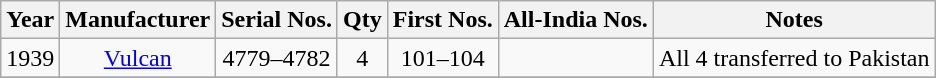<table class=wikitable style=text-align:center>
<tr>
<th>Year</th>
<th>Manufacturer</th>
<th>Serial Nos.</th>
<th>Qty</th>
<th>First Nos.</th>
<th>All-India Nos.</th>
<th>Notes</th>
</tr>
<tr>
<td>1939</td>
<td><a href='#'>Vulcan</a></td>
<td>4779–4782</td>
<td>4</td>
<td>101–104</td>
<td></td>
<td>All 4 transferred to Pakistan</td>
</tr>
<tr>
</tr>
</table>
